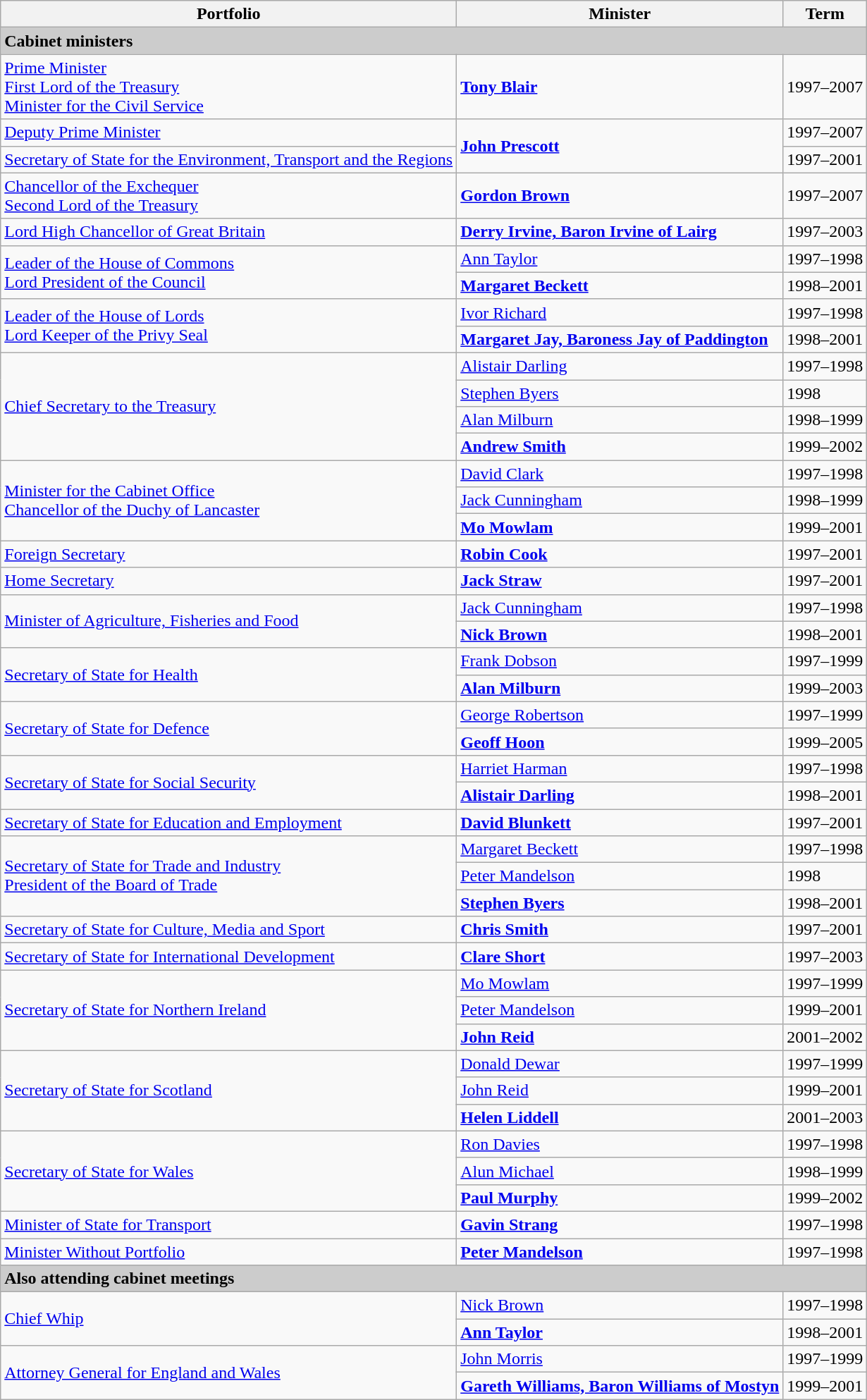<table class="wikitable">
<tr>
<th>Portfolio</th>
<th>Minister</th>
<th>Term</th>
</tr>
<tr>
<td colspan="3" style="background:#cccccc"><strong>Cabinet ministers</strong></td>
</tr>
<tr>
<td><a href='#'>Prime Minister</a><br><a href='#'>First Lord of the Treasury</a><br><a href='#'>Minister for the Civil Service</a></td>
<td><strong><a href='#'>Tony Blair</a></strong></td>
<td>1997–2007</td>
</tr>
<tr>
<td><a href='#'>Deputy Prime Minister</a></td>
<td rowspan="2"><strong><a href='#'>John Prescott</a></strong></td>
<td>1997–2007</td>
</tr>
<tr>
<td><a href='#'>Secretary of State for the Environment, Transport and the Regions</a></td>
<td>1997–2001</td>
</tr>
<tr>
<td><a href='#'>Chancellor of the Exchequer</a><br><a href='#'>Second Lord of the Treasury</a></td>
<td><strong><a href='#'>Gordon Brown</a></strong></td>
<td>1997–2007</td>
</tr>
<tr>
<td><a href='#'>Lord High Chancellor of Great Britain</a></td>
<td><strong><a href='#'>Derry Irvine, Baron Irvine of Lairg</a></strong></td>
<td>1997–2003</td>
</tr>
<tr>
<td rowspan="2"><a href='#'>Leader of the House of Commons</a><br><a href='#'>Lord President of the Council</a></td>
<td><a href='#'>Ann Taylor</a></td>
<td>1997–1998</td>
</tr>
<tr>
<td><strong><a href='#'>Margaret Beckett</a></strong></td>
<td>1998–2001</td>
</tr>
<tr>
<td rowspan="2"><a href='#'>Leader of the House of Lords</a><br><a href='#'>Lord Keeper of the Privy Seal</a></td>
<td><a href='#'>Ivor Richard</a></td>
<td>1997–1998</td>
</tr>
<tr>
<td><strong><a href='#'>Margaret Jay, Baroness Jay of Paddington</a></strong></td>
<td>1998–2001</td>
</tr>
<tr>
<td rowspan="4"><a href='#'>Chief Secretary to the Treasury</a></td>
<td><a href='#'>Alistair Darling</a></td>
<td>1997–1998</td>
</tr>
<tr>
<td><a href='#'>Stephen Byers</a></td>
<td>1998</td>
</tr>
<tr>
<td><a href='#'>Alan Milburn</a></td>
<td>1998–1999</td>
</tr>
<tr>
<td><a href='#'><strong>Andrew Smith</strong></a></td>
<td>1999–2002</td>
</tr>
<tr>
<td rowspan="3"><a href='#'>Minister for the Cabinet Office</a><br><a href='#'>Chancellor of the Duchy of Lancaster</a></td>
<td><a href='#'>David Clark</a></td>
<td>1997–1998</td>
</tr>
<tr>
<td><a href='#'>Jack Cunningham</a></td>
<td>1998–1999</td>
</tr>
<tr>
<td><strong><a href='#'>Mo Mowlam</a></strong></td>
<td>1999–2001</td>
</tr>
<tr>
<td><a href='#'>Foreign Secretary</a></td>
<td><strong><a href='#'>Robin Cook</a></strong></td>
<td>1997–2001</td>
</tr>
<tr>
<td><a href='#'>Home Secretary</a></td>
<td><strong><a href='#'>Jack Straw</a></strong></td>
<td>1997–2001</td>
</tr>
<tr>
<td rowspan="2"><a href='#'>Minister of Agriculture, Fisheries and Food</a></td>
<td><a href='#'>Jack Cunningham</a></td>
<td>1997–1998</td>
</tr>
<tr>
<td><strong><a href='#'>Nick Brown</a></strong></td>
<td>1998–2001</td>
</tr>
<tr>
<td rowspan="2"><a href='#'>Secretary of State for Health</a></td>
<td><a href='#'>Frank Dobson</a></td>
<td>1997–1999</td>
</tr>
<tr>
<td><strong><a href='#'>Alan Milburn</a></strong></td>
<td>1999–2003</td>
</tr>
<tr>
<td rowspan="2"><a href='#'>Secretary of State for Defence</a></td>
<td><a href='#'>George Robertson</a></td>
<td>1997–1999</td>
</tr>
<tr>
<td><strong><a href='#'>Geoff Hoon</a></strong></td>
<td>1999–2005</td>
</tr>
<tr>
<td rowspan="2"><a href='#'>Secretary of State for Social Security</a></td>
<td><a href='#'>Harriet Harman</a></td>
<td>1997–1998</td>
</tr>
<tr>
<td><strong><a href='#'>Alistair Darling</a></strong></td>
<td>1998–2001</td>
</tr>
<tr>
<td><a href='#'>Secretary of State for Education and Employment</a></td>
<td><strong><a href='#'>David Blunkett</a></strong></td>
<td>1997–2001</td>
</tr>
<tr>
<td rowspan="3"><a href='#'>Secretary of State for Trade and Industry</a><br><a href='#'>President of the Board of Trade</a></td>
<td><a href='#'>Margaret Beckett</a></td>
<td>1997–1998</td>
</tr>
<tr>
<td><a href='#'>Peter Mandelson</a></td>
<td>1998</td>
</tr>
<tr>
<td><strong><a href='#'>Stephen Byers</a></strong></td>
<td>1998–2001</td>
</tr>
<tr>
<td><a href='#'>Secretary of State for Culture, Media and Sport</a></td>
<td><a href='#'><strong>Chris Smith</strong></a></td>
<td>1997–2001</td>
</tr>
<tr>
<td><a href='#'>Secretary of State for International Development</a></td>
<td><strong><a href='#'>Clare Short</a></strong></td>
<td>1997–2003</td>
</tr>
<tr>
<td rowspan="3"><a href='#'>Secretary of State for Northern Ireland</a></td>
<td><a href='#'>Mo Mowlam</a></td>
<td>1997–1999</td>
</tr>
<tr>
<td><a href='#'>Peter Mandelson</a></td>
<td>1999–2001</td>
</tr>
<tr>
<td><a href='#'><strong>John Reid</strong></a></td>
<td>2001–2002</td>
</tr>
<tr>
<td rowspan="3"><a href='#'>Secretary of State for Scotland</a></td>
<td><a href='#'>Donald Dewar</a></td>
<td>1997–1999</td>
</tr>
<tr>
<td><a href='#'>John Reid</a></td>
<td>1999–2001</td>
</tr>
<tr>
<td><strong><a href='#'>Helen Liddell</a></strong></td>
<td>2001–2003</td>
</tr>
<tr>
<td rowspan="3"><a href='#'>Secretary of State for Wales</a></td>
<td><a href='#'>Ron Davies</a></td>
<td>1997–1998</td>
</tr>
<tr>
<td><a href='#'>Alun Michael</a></td>
<td>1998–1999</td>
</tr>
<tr>
<td><a href='#'><strong>Paul Murphy</strong></a></td>
<td>1999–2002</td>
</tr>
<tr>
<td><a href='#'>Minister of State for Transport</a></td>
<td><strong><a href='#'>Gavin Strang</a></strong></td>
<td>1997–1998</td>
</tr>
<tr>
<td><a href='#'>Minister Without Portfolio</a></td>
<td><strong><a href='#'>Peter Mandelson</a></strong></td>
<td>1997–1998</td>
</tr>
<tr>
<td colspan="3" style="background:#cccccc;"><strong>Also attending cabinet meetings</strong></td>
</tr>
<tr>
<td rowspan="2"><a href='#'>Chief Whip</a></td>
<td><a href='#'>Nick Brown</a></td>
<td>1997–1998</td>
</tr>
<tr>
<td><a href='#'><strong>Ann Taylor</strong></a></td>
<td>1998–2001</td>
</tr>
<tr>
<td rowspan="2"><a href='#'>Attorney General for England and Wales</a></td>
<td><a href='#'>John Morris</a></td>
<td>1997–1999</td>
</tr>
<tr>
<td><strong><a href='#'>Gareth Williams, Baron Williams of Mostyn</a></strong></td>
<td>1999–2001</td>
</tr>
</table>
